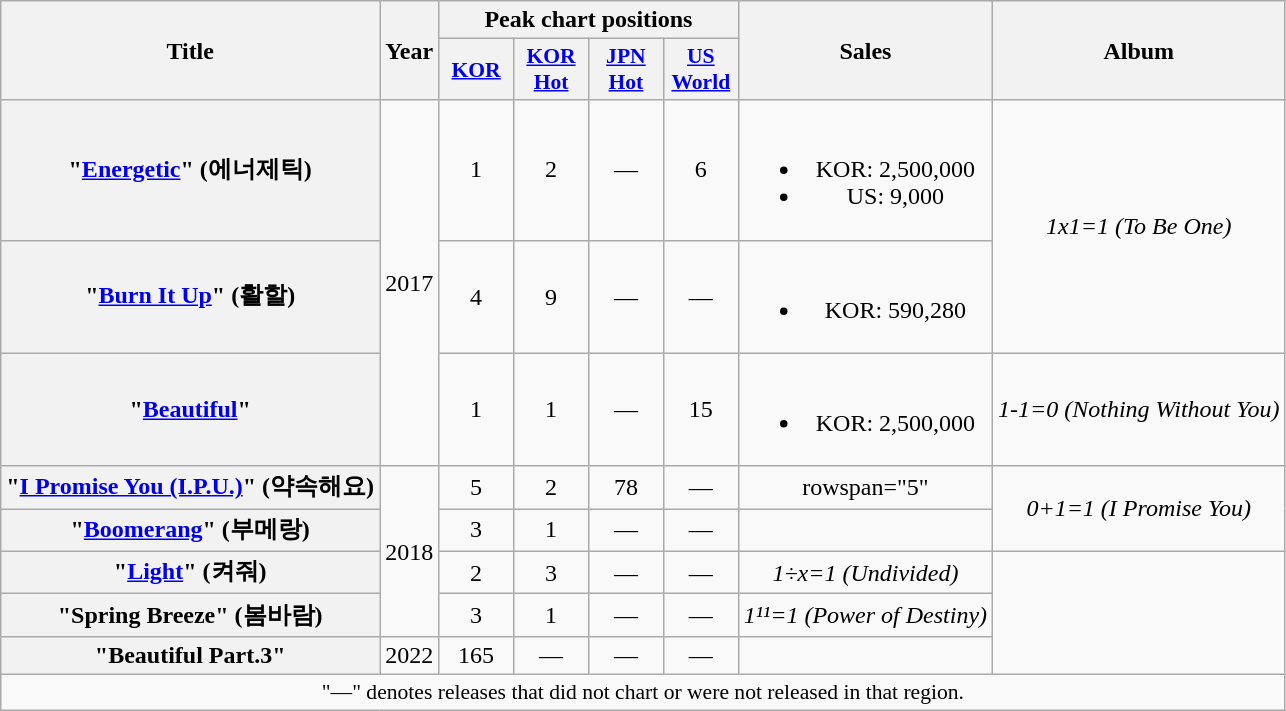<table class="wikitable plainrowheaders" style="text-align:center;">
<tr>
<th scope="col" rowspan="2">Title</th>
<th scope="col" rowspan="2">Year</th>
<th scope="col" colspan="4">Peak chart positions</th>
<th scope="col" rowspan="2">Sales</th>
<th scope="col" rowspan="2">Album</th>
</tr>
<tr>
<th scope="col" style="width:3em;font-size:90%"><a href='#'>KOR</a><br></th>
<th scope="col" style="width:3em;font-size:90%"><a href='#'>KOR<br>Hot</a><br></th>
<th scope="col" style="width:3em;font-size:90%;"><a href='#'>JPN<br>Hot</a><br></th>
<th scope="col"  style="width:3em;font-size:90%;"><a href='#'>US<br>World</a><br></th>
</tr>
<tr>
<th scope="row">"<a href='#'>Energetic</a>" (에너제틱)</th>
<td rowspan="3">2017</td>
<td>1</td>
<td>2</td>
<td>—</td>
<td>6</td>
<td><br><ul><li>KOR: 2,500,000</li><li>US: 9,000</li></ul></td>
<td rowspan="2"><em>1x1=1 (To Be One)</em></td>
</tr>
<tr>
<th scope="row">"<a href='#'>Burn It Up</a>" (활할)</th>
<td>4</td>
<td>9</td>
<td>—</td>
<td>—</td>
<td><br><ul><li>KOR: 590,280</li></ul></td>
</tr>
<tr>
<th scope="row">"<a href='#'>Beautiful</a>"</th>
<td>1</td>
<td>1</td>
<td>—</td>
<td>15</td>
<td><br><ul><li>KOR: 2,500,000</li></ul></td>
<td><em>1-1=0 (Nothing Without You)</em></td>
</tr>
<tr>
<th scope="row">"<a href='#'>I Promise You (I.P.U.)</a>" (약속해요)</th>
<td rowspan="4">2018</td>
<td>5</td>
<td>2</td>
<td>78</td>
<td>—</td>
<td>rowspan="5" </td>
<td rowspan="2"><em>0+1=1 (I Promise You)</em></td>
</tr>
<tr>
<th scope="row">"<a href='#'>Boomerang</a>" (부메랑)</th>
<td>3</td>
<td>1</td>
<td>—</td>
<td>—</td>
</tr>
<tr>
<th scope="row">"<a href='#'>Light</a>" (켜줘)</th>
<td>2</td>
<td>3</td>
<td>—</td>
<td>—</td>
<td><em>1÷x=1 (Undivided)</em></td>
</tr>
<tr>
<th scope="row">"Spring Breeze" (봄바람)</th>
<td>3</td>
<td>1</td>
<td>—</td>
<td>—</td>
<td><em>1¹¹=1 (Power of Destiny)</em></td>
</tr>
<tr>
<th scope="row">"Beautiful Part.3"</th>
<td>2022</td>
<td>165</td>
<td>—</td>
<td>—</td>
<td>—</td>
<td></td>
</tr>
<tr>
<td colspan="9" style="font-size:90%">"—" denotes releases that did not chart or were not released in that region.</td>
</tr>
</table>
